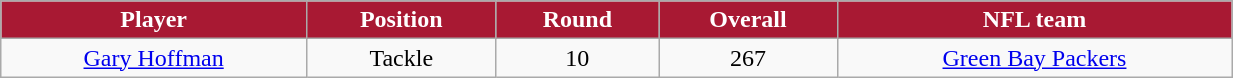<table class="wikitable" width="65%">
<tr align="center"  style="background:#A81933;color:#FFFFFF;">
<td><strong>Player</strong></td>
<td><strong>Position</strong></td>
<td><strong>Round</strong></td>
<td><strong>Overall</strong></td>
<td><strong>NFL team</strong></td>
</tr>
<tr align="center" bgcolor="">
<td><a href='#'>Gary Hoffman</a></td>
<td>Tackle</td>
<td>10</td>
<td>267</td>
<td><a href='#'>Green Bay Packers</a></td>
</tr>
</table>
